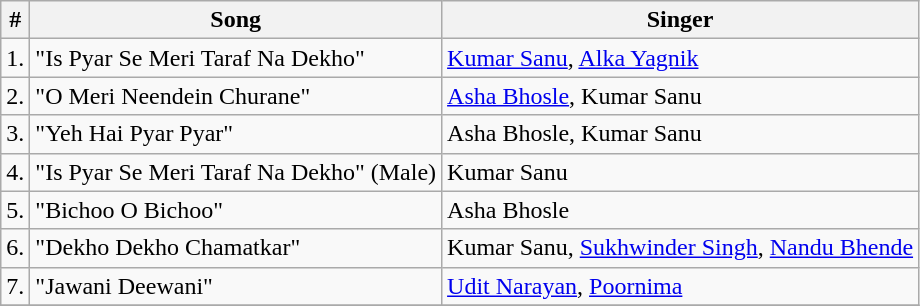<table class="wikitable sortable">
<tr>
<th>#</th>
<th>Song</th>
<th>Singer</th>
</tr>
<tr>
<td>1.</td>
<td>"Is Pyar Se Meri Taraf Na Dekho"</td>
<td><a href='#'>Kumar Sanu</a>, <a href='#'>Alka Yagnik</a></td>
</tr>
<tr>
<td>2.</td>
<td>"O Meri Neendein Churane"</td>
<td><a href='#'>Asha Bhosle</a>, Kumar Sanu</td>
</tr>
<tr>
<td>3.</td>
<td>"Yeh Hai Pyar Pyar"</td>
<td>Asha Bhosle, Kumar Sanu</td>
</tr>
<tr>
<td>4.</td>
<td>"Is Pyar Se Meri Taraf Na Dekho" (Male)</td>
<td>Kumar Sanu</td>
</tr>
<tr>
<td>5.</td>
<td>"Bichoo O Bichoo"</td>
<td>Asha Bhosle</td>
</tr>
<tr>
<td>6.</td>
<td>"Dekho Dekho Chamatkar"</td>
<td>Kumar Sanu, <a href='#'>Sukhwinder Singh</a>, <a href='#'>Nandu Bhende</a></td>
</tr>
<tr>
<td>7.</td>
<td>"Jawani Deewani"</td>
<td><a href='#'>Udit Narayan</a>, <a href='#'>Poornima</a></td>
</tr>
<tr>
</tr>
</table>
